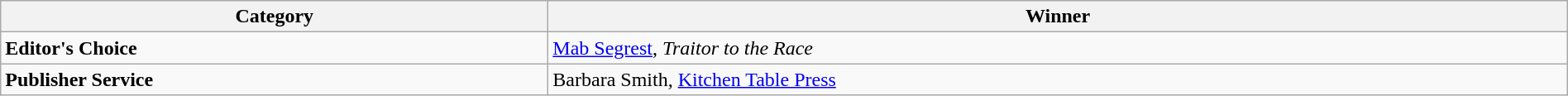<table class="wikitable" width="100%">
<tr>
<th>Category</th>
<th>Winner</th>
</tr>
<tr>
<td><strong>Editor's Choice</strong></td>
<td><a href='#'>Mab Segrest</a>, <em>Traitor to the Race</em></td>
</tr>
<tr>
<td><strong>Publisher Service</strong></td>
<td>Barbara Smith, <a href='#'>Kitchen Table Press</a></td>
</tr>
</table>
